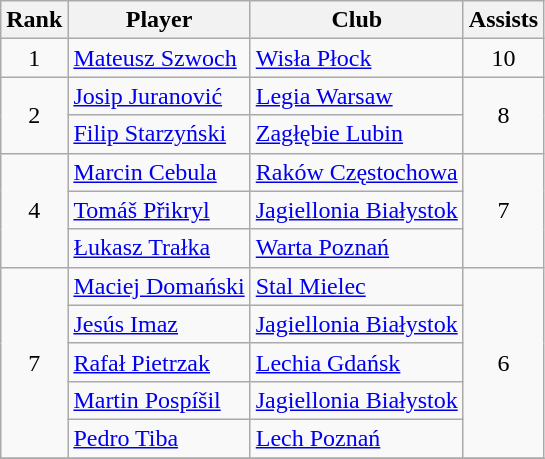<table class="wikitable" style="text-align:center">
<tr>
<th>Rank</th>
<th>Player</th>
<th>Club</th>
<th>Assists</th>
</tr>
<tr>
<td>1</td>
<td align="left"> <a href='#'>Mateusz Szwoch</a></td>
<td align="left"><a href='#'>Wisła Płock</a></td>
<td>10</td>
</tr>
<tr>
<td rowspan="2">2</td>
<td align="left"> <a href='#'>Josip Juranović</a></td>
<td align="left"><a href='#'>Legia Warsaw</a></td>
<td rowspan="2">8</td>
</tr>
<tr>
<td align="left"> <a href='#'>Filip Starzyński</a></td>
<td align="left"><a href='#'>Zagłębie Lubin</a></td>
</tr>
<tr>
<td rowspan="3">4</td>
<td align="left"> <a href='#'>Marcin Cebula</a></td>
<td align="left"><a href='#'>Raków Częstochowa</a></td>
<td rowspan="3">7</td>
</tr>
<tr>
<td align="left"> <a href='#'>Tomáš Přikryl</a></td>
<td align="left"><a href='#'>Jagiellonia Białystok</a></td>
</tr>
<tr>
<td align="left"> <a href='#'>Łukasz Trałka</a></td>
<td align="left"><a href='#'>Warta Poznań</a></td>
</tr>
<tr>
<td rowspan="5">7</td>
<td align="left"> <a href='#'>Maciej Domański</a></td>
<td align="left"><a href='#'>Stal Mielec</a></td>
<td rowspan="5">6</td>
</tr>
<tr>
<td align="left"> <a href='#'>Jesús Imaz</a></td>
<td align="left"><a href='#'>Jagiellonia Białystok</a></td>
</tr>
<tr>
<td align="left"> <a href='#'>Rafał Pietrzak</a></td>
<td align="left"><a href='#'>Lechia Gdańsk</a></td>
</tr>
<tr>
<td align="left"> <a href='#'>Martin Pospíšil</a></td>
<td align="left"><a href='#'>Jagiellonia Białystok</a></td>
</tr>
<tr>
<td align="left"> <a href='#'>Pedro Tiba</a></td>
<td align="left"><a href='#'>Lech Poznań</a></td>
</tr>
<tr>
</tr>
</table>
